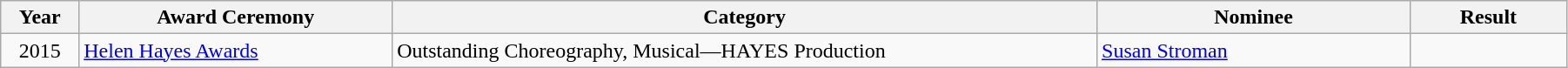<table class="wikitable" width="95%">
<tr>
<th width="5%">Year</th>
<th width="20%">Award Ceremony</th>
<th width="45%">Category</th>
<th width="20%">Nominee</th>
<th width="10%">Result</th>
</tr>
<tr>
<td rowspan="1" align="center">2015</td>
<td rowspan="1"><a href='#'>Helen Hayes Awards</a></td>
<td rowspan="1">Outstanding Choreography, Musical—HAYES Production</td>
<td rowspan="1"><a href='#'>Susan Stroman</a></td>
<td></td>
</tr>
</table>
